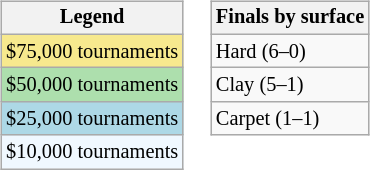<table>
<tr valign=top>
<td><br><table class="wikitable" style=font-size:85%>
<tr>
<th>Legend</th>
</tr>
<tr style="background:#f7e98e;">
<td>$75,000 tournaments</td>
</tr>
<tr style="background:#addfad;">
<td>$50,000 tournaments</td>
</tr>
<tr style="background:lightblue;">
<td>$25,000 tournaments</td>
</tr>
<tr style="background:#f0f8ff;">
<td>$10,000 tournaments</td>
</tr>
</table>
</td>
<td><br><table class="wikitable" style=font-size:85%>
<tr>
<th>Finals by surface</th>
</tr>
<tr>
<td>Hard (6–0)</td>
</tr>
<tr>
<td>Clay (5–1)</td>
</tr>
<tr>
<td>Carpet (1–1)</td>
</tr>
</table>
</td>
</tr>
</table>
